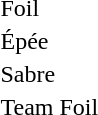<table>
<tr>
<td>Foil</td>
<td></td>
<td></td>
<td><br></td>
</tr>
<tr>
<td>Épée</td>
<td></td>
<td></td>
<td><br></td>
</tr>
<tr>
<td>Sabre</td>
<td></td>
<td></td>
<td><br></td>
</tr>
<tr>
<td>Team Foil</td>
<td></td>
<td></td>
<td></td>
</tr>
</table>
